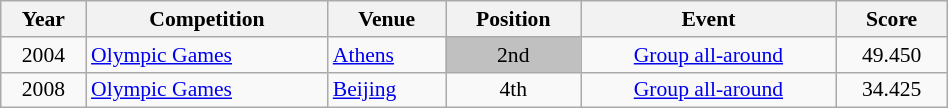<table class="wikitable" width=50% style="font-size:90%; text-align:center;">
<tr>
<th>Year</th>
<th>Competition</th>
<th>Venue</th>
<th>Position</th>
<th>Event</th>
<th>Score</th>
</tr>
<tr>
<td rowspan=1>2004</td>
<td rowspan=1 align=left><a href='#'>Olympic Games</a></td>
<td rowspan=1 align=left> <a href='#'>Athens</a></td>
<td bgcolor=silver>2nd</td>
<td><a href='#'>Group all-around</a></td>
<td>49.450</td>
</tr>
<tr>
<td rowspan=1>2008</td>
<td rowspan=1 align=left><a href='#'>Olympic Games</a></td>
<td rowspan=1 align=left> <a href='#'>Beijing</a></td>
<td>4th</td>
<td><a href='#'>Group all-around</a></td>
<td>34.425</td>
</tr>
</table>
